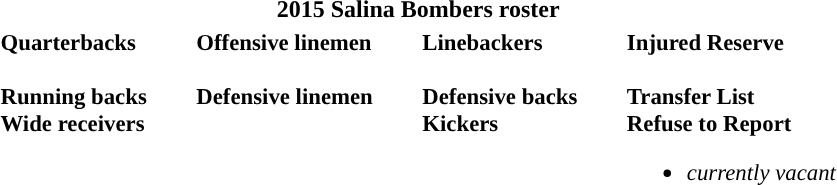<table class="toccolours" style="text-align: left;">
<tr>
<th colspan="7" style="text-align:center; ">2015 Salina Bombers roster</th>
</tr>
<tr>
<td style="font-size: 95%;vertical-align:top;"><strong>Quarterbacks</strong><br><br><strong>Running backs</strong>

<br><strong>Wide receivers</strong>




</td>
<td style="width: 25px;"></td>
<td style="font-size: 95%;vertical-align:top;"><strong>Offensive linemen</strong><br>


<br><strong>Defensive linemen</strong>


</td>
<td style="width: 25px;"></td>
<td style="font-size: 95%;vertical-align:top;"><strong>Linebackers</strong><br>

<br><strong>Defensive backs</strong>


<br><strong>Kickers</strong>
</td>
<td style="width: 25px;"></td>
<td style="font-size: 95%;vertical-align:top;"><strong>Injured Reserve</strong><br><br><strong>Transfer List</strong>
<br><strong>Refuse to Report</strong><ul><li><em>currently vacant</em></li></ul></td>
</tr>
<tr>
</tr>
</table>
